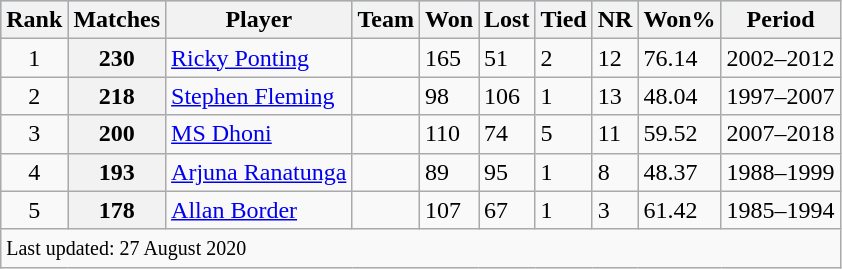<table class="wikitable plainrowheaders sortable">
<tr style="background:#9cf;">
<th>Rank</th>
<th>Matches</th>
<th>Player</th>
<th>Team</th>
<th>Won</th>
<th>Lost</th>
<th>Tied</th>
<th>NR</th>
<th>Won%</th>
<th>Period</th>
</tr>
<tr>
<td align=center>1</td>
<th>230</th>
<td><a href='#'>Ricky Ponting</a></td>
<td></td>
<td>165</td>
<td>51</td>
<td>2</td>
<td>12</td>
<td>76.14</td>
<td>2002–2012</td>
</tr>
<tr>
<td align=center>2</td>
<th>218</th>
<td><a href='#'>Stephen Fleming</a></td>
<td></td>
<td>98</td>
<td>106</td>
<td>1</td>
<td>13</td>
<td>48.04</td>
<td>1997–2007</td>
</tr>
<tr>
<td align=center>3</td>
<th>200</th>
<td><a href='#'>MS Dhoni</a></td>
<td></td>
<td>110</td>
<td>74</td>
<td>5</td>
<td>11</td>
<td>59.52</td>
<td>2007–2018</td>
</tr>
<tr>
<td align=center>4</td>
<th>193</th>
<td><a href='#'>Arjuna Ranatunga</a></td>
<td></td>
<td>89</td>
<td>95</td>
<td>1</td>
<td>8</td>
<td>48.37</td>
<td>1988–1999</td>
</tr>
<tr>
<td align=center>5</td>
<th>178</th>
<td><a href='#'>Allan Border</a></td>
<td></td>
<td>107</td>
<td>67</td>
<td>1</td>
<td>3</td>
<td>61.42</td>
<td>1985–1994</td>
</tr>
<tr class=sortbottom>
<td colspan="10"><small>Last updated: 27 August 2020</small></td>
</tr>
</table>
